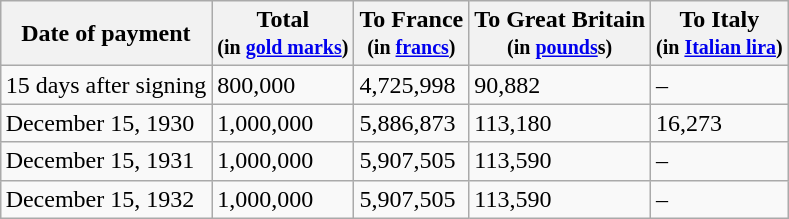<table class=wikitable align=right style=margin-left:1em;>
<tr>
<th>Date of payment</th>
<th>Total <br> <small>(in <a href='#'>gold marks</a>)</small></th>
<th>To France <br><small>(in <a href='#'>francs</a>)</small></th>
<th>To Great Britain <br><small>(in <a href='#'>pounds</a>s)</small></th>
<th>To Italy <br><small>(in <a href='#'>Italian lira</a>)</small></th>
</tr>
<tr>
<td>15 days after signing</td>
<td>800,000</td>
<td>4,725,998</td>
<td>90,882</td>
<td>–</td>
</tr>
<tr>
<td>December 15, 1930</td>
<td>1,000,000</td>
<td>5,886,873</td>
<td>113,180</td>
<td>16,273</td>
</tr>
<tr>
<td>December 15, 1931</td>
<td>1,000,000</td>
<td>5,907,505</td>
<td>113,590</td>
<td>–</td>
</tr>
<tr>
<td>December 15, 1932</td>
<td>1,000,000</td>
<td>5,907,505</td>
<td>113,590</td>
<td>–</td>
</tr>
</table>
